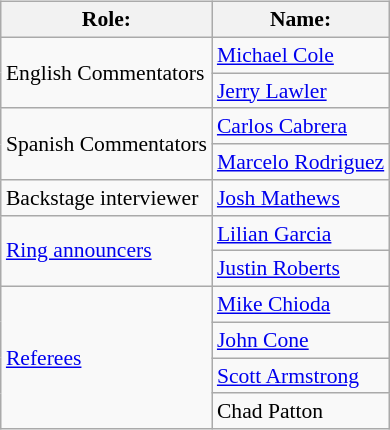<table class=wikitable style="font-size:90%; margin: 0.5em 0 0.5em 1em; float: right; clear: right;">
<tr>
<th>Role:</th>
<th>Name:</th>
</tr>
<tr>
<td rowspan=2>English Commentators</td>
<td><a href='#'>Michael Cole</a></td>
</tr>
<tr>
<td><a href='#'>Jerry Lawler</a></td>
</tr>
<tr>
<td rowspan=2>Spanish Commentators</td>
<td><a href='#'>Carlos Cabrera</a></td>
</tr>
<tr>
<td><a href='#'>Marcelo Rodriguez</a></td>
</tr>
<tr>
<td>Backstage interviewer</td>
<td><a href='#'>Josh Mathews</a></td>
</tr>
<tr>
<td rowspan=2><a href='#'>Ring announcers</a></td>
<td><a href='#'>Lilian Garcia</a></td>
</tr>
<tr>
<td><a href='#'>Justin Roberts</a></td>
</tr>
<tr>
<td rowspan=4><a href='#'>Referees</a></td>
<td><a href='#'>Mike Chioda</a></td>
</tr>
<tr>
<td><a href='#'>John Cone</a></td>
</tr>
<tr>
<td><a href='#'>Scott Armstrong</a></td>
</tr>
<tr>
<td>Chad Patton</td>
</tr>
</table>
